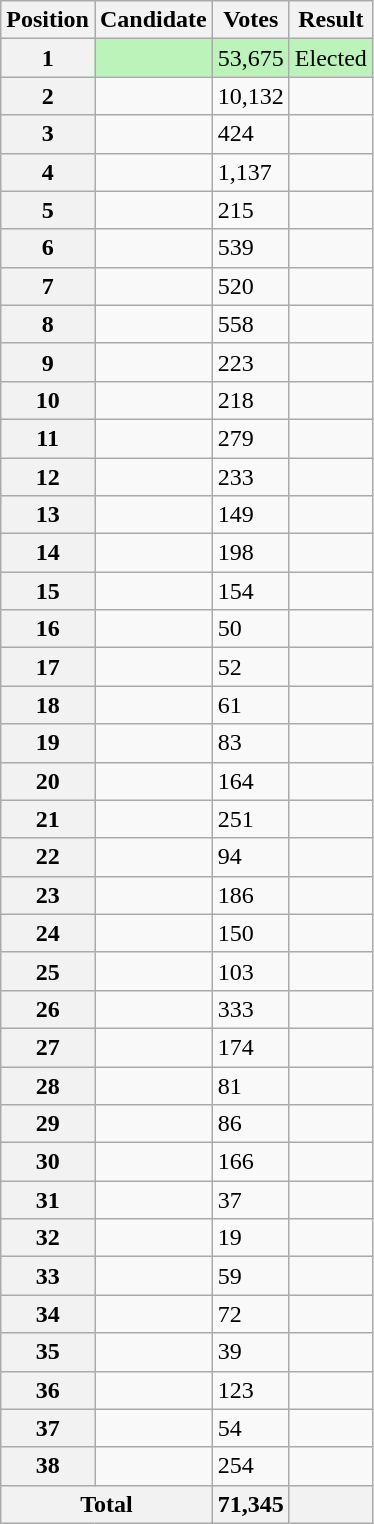<table class="wikitable sortable col3right">
<tr>
<th scope="col">Position</th>
<th scope="col">Candidate</th>
<th scope="col">Votes</th>
<th scope="col">Result</th>
</tr>
<tr bgcolor=bbf3bb>
<th scope="row">1</th>
<td></td>
<td>53,675</td>
<td>Elected</td>
</tr>
<tr>
<th scope="row">2</th>
<td></td>
<td>10,132</td>
<td></td>
</tr>
<tr>
<th scope="row">3</th>
<td></td>
<td>424</td>
<td></td>
</tr>
<tr>
<th scope="row">4</th>
<td></td>
<td>1,137</td>
<td></td>
</tr>
<tr>
<th scope="row">5</th>
<td></td>
<td>215</td>
<td></td>
</tr>
<tr>
<th scope="row">6</th>
<td></td>
<td>539</td>
<td></td>
</tr>
<tr>
<th scope="row">7</th>
<td></td>
<td>520</td>
<td></td>
</tr>
<tr>
<th scope="row">8</th>
<td></td>
<td>558</td>
<td></td>
</tr>
<tr>
<th scope="row">9</th>
<td></td>
<td>223</td>
<td></td>
</tr>
<tr>
<th scope="row">10</th>
<td></td>
<td>218</td>
<td></td>
</tr>
<tr>
<th scope="row">11</th>
<td></td>
<td>279</td>
<td></td>
</tr>
<tr>
<th scope="row">12</th>
<td></td>
<td>233</td>
<td></td>
</tr>
<tr>
<th scope="row">13</th>
<td></td>
<td>149</td>
<td></td>
</tr>
<tr>
<th scope="row">14</th>
<td></td>
<td>198</td>
<td></td>
</tr>
<tr>
<th scope="row">15</th>
<td></td>
<td>154</td>
<td></td>
</tr>
<tr>
<th scope="row">16</th>
<td></td>
<td>50</td>
<td></td>
</tr>
<tr>
<th scope="row">17</th>
<td></td>
<td>52</td>
<td></td>
</tr>
<tr>
<th scope="row">18</th>
<td></td>
<td>61</td>
<td></td>
</tr>
<tr>
<th scope="row">19</th>
<td></td>
<td>83</td>
<td></td>
</tr>
<tr>
<th scope="row">20</th>
<td></td>
<td>164</td>
<td></td>
</tr>
<tr>
<th scope="row">21</th>
<td></td>
<td>251</td>
<td></td>
</tr>
<tr>
<th scope="row">22</th>
<td></td>
<td>94</td>
<td></td>
</tr>
<tr>
<th scope="row">23</th>
<td></td>
<td>186</td>
<td></td>
</tr>
<tr>
<th scope="row">24</th>
<td></td>
<td>150</td>
<td></td>
</tr>
<tr>
<th scope="row">25</th>
<td></td>
<td>103</td>
<td></td>
</tr>
<tr>
<th scope="row">26</th>
<td></td>
<td>333</td>
<td></td>
</tr>
<tr>
<th scope="row">27</th>
<td></td>
<td>174</td>
<td></td>
</tr>
<tr>
<th scope="row">28</th>
<td></td>
<td>81</td>
<td></td>
</tr>
<tr>
<th scope="row">29</th>
<td></td>
<td>86</td>
<td></td>
</tr>
<tr>
<th scope="row">30</th>
<td></td>
<td>166</td>
<td></td>
</tr>
<tr>
<th scope="row">31</th>
<td></td>
<td>37</td>
<td></td>
</tr>
<tr>
<th scope="row">32</th>
<td></td>
<td>19</td>
<td></td>
</tr>
<tr>
<th scope="row">33</th>
<td></td>
<td>59</td>
<td></td>
</tr>
<tr>
<th scope="row">34</th>
<td></td>
<td>72</td>
<td></td>
</tr>
<tr>
<th scope="row">35</th>
<td></td>
<td>39</td>
<td></td>
</tr>
<tr>
<th scope="row">36</th>
<td></td>
<td>123</td>
<td></td>
</tr>
<tr>
<th scope="row">37</th>
<td></td>
<td>54</td>
<td></td>
</tr>
<tr>
<th scope="row">38</th>
<td></td>
<td>254</td>
<td></td>
</tr>
<tr class=sortbottom>
<th scope="row" colspan="2">Total</th>
<th style="text-align:right">71,345</th>
<th></th>
</tr>
</table>
